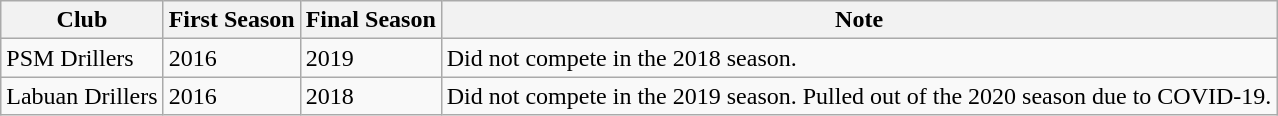<table class="wikitable">
<tr>
<th>Club</th>
<th>First Season</th>
<th>Final Season</th>
<th>Note</th>
</tr>
<tr>
<td>PSM Drillers</td>
<td>2016</td>
<td>2019</td>
<td>Did not compete in the 2018 season.</td>
</tr>
<tr>
<td>Labuan Drillers</td>
<td>2016</td>
<td>2018</td>
<td>Did not compete in the 2019 season. Pulled out of the 2020 season due to COVID-19.</td>
</tr>
</table>
